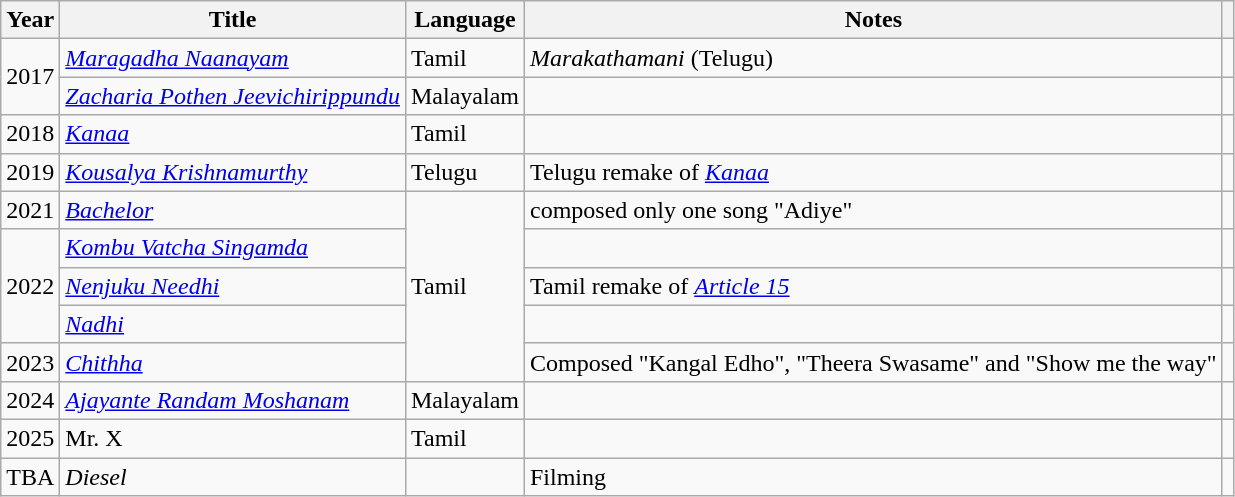<table class="wikitable">
<tr>
<th>Year</th>
<th>Title</th>
<th>Language</th>
<th>Notes</th>
<th></th>
</tr>
<tr>
<td rowspan="2">2017</td>
<td><em><a href='#'>Maragadha Naanayam</a></em></td>
<td>Tamil</td>
<td><em>Marakathamani</em> (Telugu)</td>
<td></td>
</tr>
<tr>
<td><em><a href='#'>Zacharia Pothen Jeevichirippundu</a></em></td>
<td>Malayalam</td>
<td></td>
<td></td>
</tr>
<tr>
<td>2018</td>
<td><em><a href='#'>Kanaa</a></em></td>
<td>Tamil</td>
<td></td>
<td></td>
</tr>
<tr>
<td>2019</td>
<td><em><a href='#'>Kousalya Krishnamurthy</a></em></td>
<td>Telugu</td>
<td>Telugu remake of <em><a href='#'>Kanaa</a></em></td>
<td></td>
</tr>
<tr>
<td>2021</td>
<td><em><a href='#'>Bachelor</a></em></td>
<td rowspan="5">Tamil</td>
<td>composed only one song "Adiye"</td>
<td></td>
</tr>
<tr>
<td rowspan="3">2022</td>
<td><em><a href='#'>Kombu Vatcha Singamda</a></em></td>
<td></td>
<td></td>
</tr>
<tr>
<td><em><a href='#'>Nenjuku Needhi</a></em></td>
<td>Tamil remake of <em><a href='#'>Article 15</a></em></td>
<td></td>
</tr>
<tr>
<td><em><a href='#'>Nadhi</a></em></td>
<td></td>
<td></td>
</tr>
<tr>
<td>2023</td>
<td><em><a href='#'>Chithha</a></em></td>
<td>Composed "Kangal Edho", "Theera Swasame" and "Show me the way"</td>
<td></td>
</tr>
<tr>
<td>2024</td>
<td><em><a href='#'>Ajayante Randam Moshanam</a></em></td>
<td>Malayalam</td>
<td></td>
<td></td>
</tr>
<tr>
<td>2025</td>
<td>Mr. X</td>
<td>Tamil</td>
<td></td>
<td></td>
</tr>
<tr>
<td>TBA</td>
<td><em>Diesel</em></td>
<td></td>
<td>Filming</td>
<td></td>
</tr>
</table>
